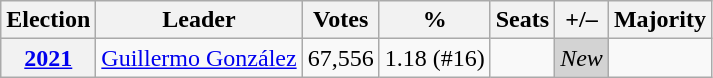<table class=wikitable style=text-align:right>
<tr>
<th>Election</th>
<th>Leader</th>
<th>Votes</th>
<th>%</th>
<th>Seats</th>
<th>+/–</th>
<th>Majority</th>
</tr>
<tr>
<th><a href='#'>2021</a></th>
<td align=left><a href='#'>Guillermo González</a></td>
<td>67,556</td>
<td>1.18 (#16)</td>
<td></td>
<td bgcolor="lightgrey"><em>New</em></td>
<td></td>
</tr>
</table>
